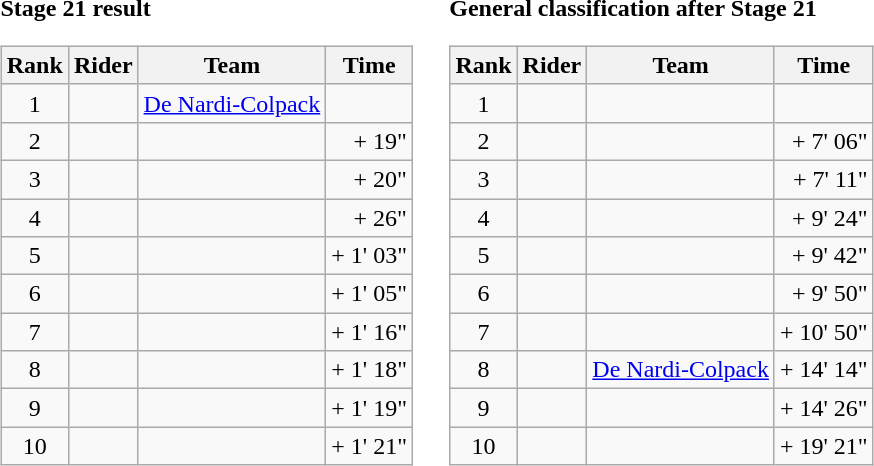<table>
<tr>
<td><strong>Stage 21 result</strong><br><table class="wikitable">
<tr>
<th scope="col">Rank</th>
<th scope="col">Rider</th>
<th scope="col">Team</th>
<th scope="col">Time</th>
</tr>
<tr>
<td style="text-align:center;">1</td>
<td></td>
<td><a href='#'>De Nardi-Colpack</a></td>
<td style="text-align:right;"></td>
</tr>
<tr>
<td style="text-align:center;">2</td>
<td></td>
<td></td>
<td style="text-align:right;">+ 19"</td>
</tr>
<tr>
<td style="text-align:center;">3</td>
<td></td>
<td></td>
<td style="text-align:right;">+ 20"</td>
</tr>
<tr>
<td style="text-align:center;">4</td>
<td></td>
<td></td>
<td style="text-align:right;">+ 26"</td>
</tr>
<tr>
<td style="text-align:center;">5</td>
<td></td>
<td></td>
<td style="text-align:right;">+ 1' 03"</td>
</tr>
<tr>
<td style="text-align:center;">6</td>
<td></td>
<td></td>
<td style="text-align:right;">+ 1' 05"</td>
</tr>
<tr>
<td style="text-align:center;">7</td>
<td></td>
<td></td>
<td style="text-align:right;">+ 1' 16"</td>
</tr>
<tr>
<td style="text-align:center;">8</td>
<td></td>
<td></td>
<td style="text-align:right;">+ 1' 18"</td>
</tr>
<tr>
<td style="text-align:center;">9</td>
<td></td>
<td></td>
<td style="text-align:right;">+ 1' 19"</td>
</tr>
<tr>
<td style="text-align:center;">10</td>
<td></td>
<td></td>
<td style="text-align:right;">+ 1' 21"</td>
</tr>
</table>
</td>
<td></td>
<td><strong>General classification after Stage 21</strong><br><table class="wikitable">
<tr>
<th scope="col">Rank</th>
<th scope="col">Rider</th>
<th scope="col">Team</th>
<th scope="col">Time</th>
</tr>
<tr>
<td style="text-align:center;">1</td>
<td></td>
<td></td>
<td style="text-align:right;"></td>
</tr>
<tr>
<td style="text-align:center;">2</td>
<td></td>
<td></td>
<td style="text-align:right;">+ 7' 06"</td>
</tr>
<tr>
<td style="text-align:center;">3</td>
<td></td>
<td></td>
<td style="text-align:right;">+ 7' 11"</td>
</tr>
<tr>
<td style="text-align:center;">4</td>
<td></td>
<td></td>
<td style="text-align:right;">+ 9' 24"</td>
</tr>
<tr>
<td style="text-align:center;">5</td>
<td></td>
<td></td>
<td style="text-align:right;">+ 9' 42"</td>
</tr>
<tr>
<td style="text-align:center;">6</td>
<td></td>
<td></td>
<td style="text-align:right;">+ 9' 50"</td>
</tr>
<tr>
<td style="text-align:center;">7</td>
<td></td>
<td></td>
<td style="text-align:right;">+ 10' 50"</td>
</tr>
<tr>
<td style="text-align:center;">8</td>
<td></td>
<td><a href='#'>De Nardi-Colpack</a></td>
<td style="text-align:right;">+ 14' 14"</td>
</tr>
<tr>
<td style="text-align:center;">9</td>
<td></td>
<td></td>
<td style="text-align:right;">+ 14' 26"</td>
</tr>
<tr>
<td style="text-align:center;">10</td>
<td></td>
<td></td>
<td style="text-align:right;">+ 19' 21"</td>
</tr>
</table>
</td>
</tr>
</table>
